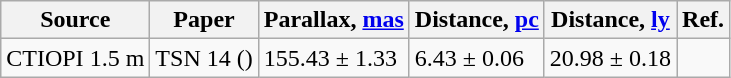<table class="wikitable">
<tr>
<th>Source</th>
<th>Paper</th>
<th>Parallax, <a href='#'>mas</a></th>
<th>Distance, <a href='#'>pc</a></th>
<th>Distance, <a href='#'>ly</a></th>
<th>Ref.</th>
</tr>
<tr>
<td><abbr>CTIOPI</abbr> 1.5 m</td>
<td><abbr>TSN</abbr> 14 ()</td>
<td>155.43 ± 1.33</td>
<td>6.43 ± 0.06</td>
<td>20.98 ± 0.18</td>
<td></td>
</tr>
</table>
